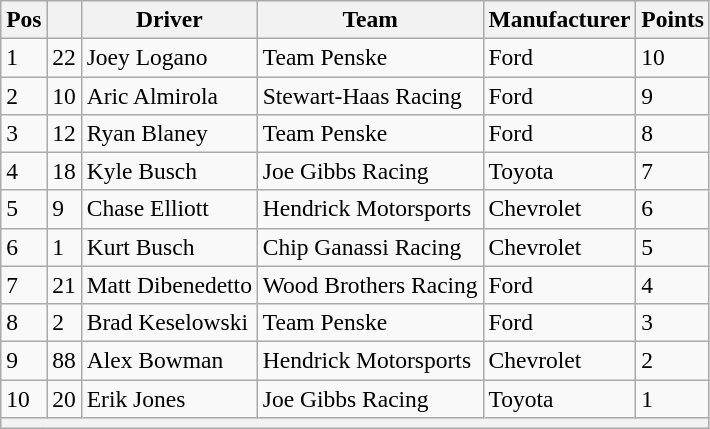<table class="wikitable" style="font-size:98%">
<tr>
<th>Pos</th>
<th></th>
<th>Driver</th>
<th>Team</th>
<th>Manufacturer</th>
<th>Points</th>
</tr>
<tr>
<td>1</td>
<td>22</td>
<td>Joey Logano</td>
<td>Team Penske</td>
<td>Ford</td>
<td>10</td>
</tr>
<tr>
<td>2</td>
<td>10</td>
<td>Aric Almirola</td>
<td>Stewart-Haas Racing</td>
<td>Ford</td>
<td>9</td>
</tr>
<tr>
<td>3</td>
<td>12</td>
<td>Ryan Blaney</td>
<td>Team Penske</td>
<td>Ford</td>
<td>8</td>
</tr>
<tr>
<td>4</td>
<td>18</td>
<td>Kyle Busch</td>
<td>Joe Gibbs Racing</td>
<td>Toyota</td>
<td>7</td>
</tr>
<tr>
<td>5</td>
<td>9</td>
<td>Chase Elliott</td>
<td>Hendrick Motorsports</td>
<td>Chevrolet</td>
<td>6</td>
</tr>
<tr>
<td>6</td>
<td>1</td>
<td>Kurt Busch</td>
<td>Chip Ganassi Racing</td>
<td>Chevrolet</td>
<td>5</td>
</tr>
<tr>
<td>7</td>
<td>21</td>
<td>Matt Dibenedetto</td>
<td>Wood Brothers Racing</td>
<td>Ford</td>
<td>4</td>
</tr>
<tr>
<td>8</td>
<td>2</td>
<td>Brad Keselowski</td>
<td>Team Penske</td>
<td>Ford</td>
<td>3</td>
</tr>
<tr>
<td>9</td>
<td>88</td>
<td>Alex Bowman</td>
<td>Hendrick Motorsports</td>
<td>Chevrolet</td>
<td>2</td>
</tr>
<tr>
<td>10</td>
<td>20</td>
<td>Erik Jones</td>
<td>Joe Gibbs Racing</td>
<td>Toyota</td>
<td>1</td>
</tr>
<tr>
<th colspan="6"></th>
</tr>
</table>
